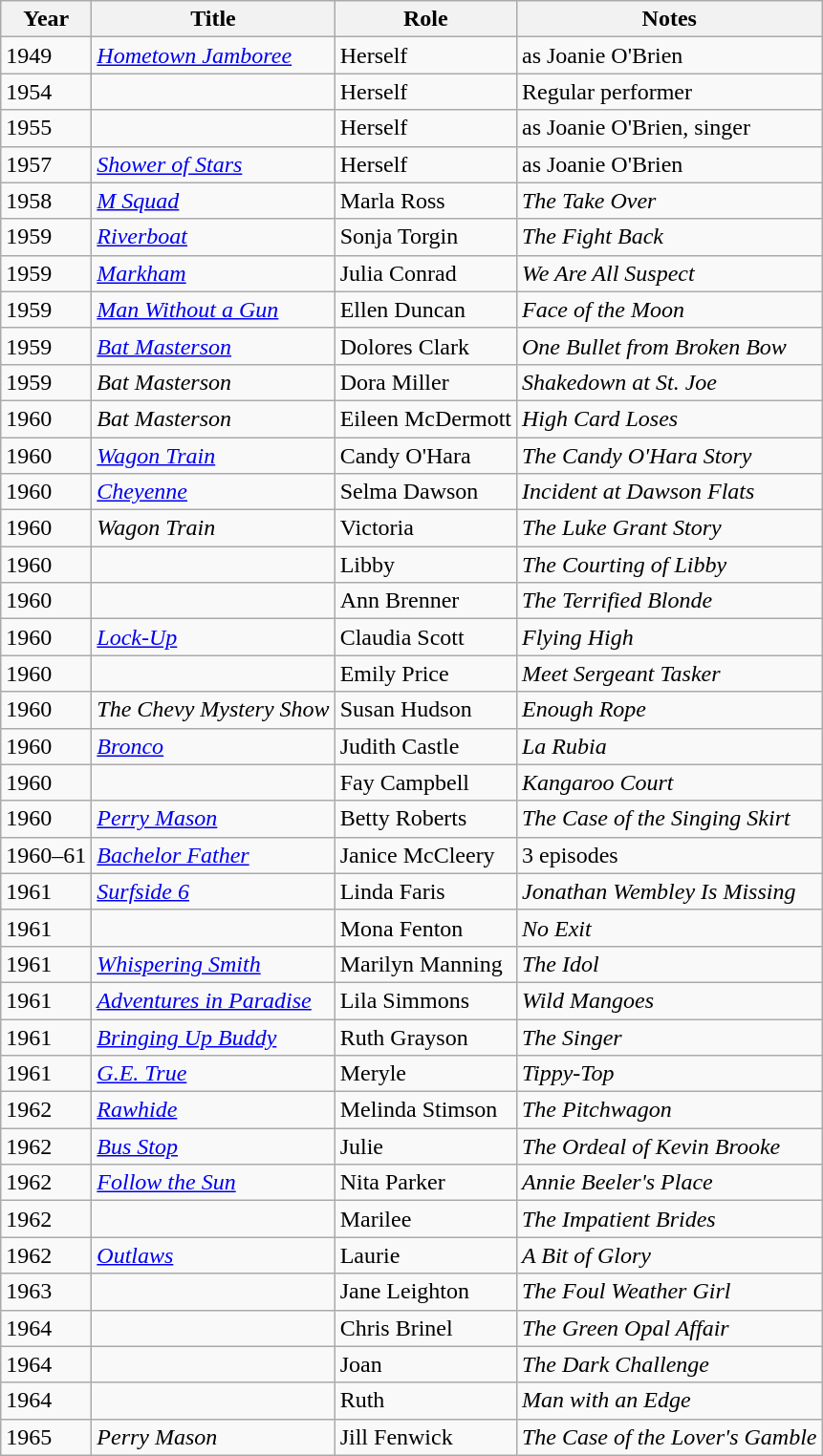<table class="wikitable sortable">
<tr>
<th>Year</th>
<th>Title</th>
<th class=unsortable>Role</th>
<th class=unsortable>Notes</th>
</tr>
<tr>
<td>1949</td>
<td><em><a href='#'>Hometown Jamboree</a></em></td>
<td>Herself</td>
<td>as Joanie O'Brien</td>
</tr>
<tr>
<td>1954</td>
<td><em></em></td>
<td>Herself</td>
<td>Regular performer</td>
</tr>
<tr>
<td>1955</td>
<td><em></em></td>
<td>Herself</td>
<td>as Joanie O'Brien, singer</td>
</tr>
<tr>
<td>1957</td>
<td><em><a href='#'>Shower of Stars</a></em></td>
<td>Herself</td>
<td>as Joanie O'Brien</td>
</tr>
<tr>
<td>1958</td>
<td><em><a href='#'>M Squad</a></em></td>
<td>Marla Ross</td>
<td><em>The Take Over</em></td>
</tr>
<tr>
<td>1959</td>
<td><em><a href='#'>Riverboat</a></em></td>
<td>Sonja Torgin</td>
<td><em>The Fight Back</em></td>
</tr>
<tr>
<td>1959</td>
<td><em><a href='#'>Markham</a></em></td>
<td>Julia Conrad</td>
<td><em>We Are All Suspect</em></td>
</tr>
<tr>
<td>1959</td>
<td><em><a href='#'>Man Without a Gun</a></em></td>
<td>Ellen Duncan</td>
<td><em>Face of the Moon</em></td>
</tr>
<tr>
<td>1959</td>
<td><em><a href='#'>Bat Masterson</a></em></td>
<td>Dolores Clark</td>
<td><em>One Bullet from Broken Bow</em></td>
</tr>
<tr>
<td>1959</td>
<td><em>Bat Masterson</em></td>
<td>Dora Miller</td>
<td><em>Shakedown at St. Joe</em></td>
</tr>
<tr>
<td>1960</td>
<td><em>Bat Masterson</em></td>
<td>Eileen McDermott</td>
<td><em>High Card Loses</em></td>
</tr>
<tr>
<td>1960</td>
<td><em><a href='#'>Wagon Train</a></em></td>
<td>Candy O'Hara</td>
<td><em>The Candy O'Hara Story</em></td>
</tr>
<tr>
<td>1960</td>
<td><em><a href='#'>Cheyenne</a></em></td>
<td>Selma Dawson</td>
<td><em>Incident at Dawson Flats</em></td>
</tr>
<tr>
<td>1960</td>
<td><em>Wagon Train</em></td>
<td>Victoria</td>
<td><em>The Luke Grant Story</em></td>
</tr>
<tr>
<td>1960</td>
<td><em></em></td>
<td>Libby</td>
<td><em>The Courting of Libby</em></td>
</tr>
<tr>
<td>1960</td>
<td><em></em></td>
<td>Ann Brenner</td>
<td><em>The Terrified Blonde</em></td>
</tr>
<tr>
<td>1960</td>
<td><em><a href='#'>Lock-Up</a></em></td>
<td>Claudia Scott</td>
<td><em>Flying High</em></td>
</tr>
<tr>
<td>1960</td>
<td><em></em></td>
<td>Emily Price</td>
<td><em>Meet Sergeant Tasker</em></td>
</tr>
<tr>
<td>1960</td>
<td><em>The Chevy Mystery Show</em></td>
<td>Susan Hudson</td>
<td><em>Enough Rope</em></td>
</tr>
<tr>
<td>1960</td>
<td><em><a href='#'>Bronco</a></em></td>
<td>Judith Castle</td>
<td><em>La Rubia</em></td>
</tr>
<tr>
<td>1960</td>
<td><em></em></td>
<td>Fay Campbell</td>
<td><em>Kangaroo Court</em></td>
</tr>
<tr>
<td>1960</td>
<td><em><a href='#'>Perry Mason</a></em></td>
<td>Betty Roberts</td>
<td><em>The Case of the Singing Skirt</em></td>
</tr>
<tr>
<td>1960–61</td>
<td><em><a href='#'>Bachelor Father</a></em></td>
<td>Janice McCleery</td>
<td>3 episodes</td>
</tr>
<tr>
<td>1961</td>
<td><em><a href='#'>Surfside 6</a></em></td>
<td>Linda Faris</td>
<td><em>Jonathan Wembley Is Missing</em></td>
</tr>
<tr>
<td>1961</td>
<td><em></em></td>
<td>Mona Fenton</td>
<td><em>No Exit</em></td>
</tr>
<tr>
<td>1961</td>
<td><em><a href='#'>Whispering Smith</a></em></td>
<td>Marilyn Manning</td>
<td><em>The Idol </em></td>
</tr>
<tr>
<td>1961</td>
<td><em><a href='#'>Adventures in Paradise</a></em></td>
<td>Lila Simmons</td>
<td><em>Wild Mangoes</em></td>
</tr>
<tr>
<td>1961</td>
<td><em><a href='#'>Bringing Up Buddy</a></em></td>
<td>Ruth Grayson</td>
<td><em>The Singer</em></td>
</tr>
<tr>
<td>1961</td>
<td><em><a href='#'>G.E. True</a></em></td>
<td>Meryle</td>
<td><em>Tippy-Top </em></td>
</tr>
<tr>
<td>1962</td>
<td><em><a href='#'>Rawhide</a></em></td>
<td>Melinda Stimson</td>
<td><em>The Pitchwagon</em></td>
</tr>
<tr>
<td>1962</td>
<td><em><a href='#'>Bus Stop</a></em></td>
<td>Julie</td>
<td><em>The Ordeal of Kevin Brooke</em></td>
</tr>
<tr>
<td>1962</td>
<td><em><a href='#'>Follow the Sun</a></em></td>
<td>Nita Parker</td>
<td><em>Annie Beeler's Place</em></td>
</tr>
<tr>
<td>1962</td>
<td><em></em></td>
<td>Marilee</td>
<td><em>The Impatient Brides</em></td>
</tr>
<tr>
<td>1962</td>
<td><em><a href='#'>Outlaws</a></em></td>
<td>Laurie</td>
<td><em>A Bit of Glory</em></td>
</tr>
<tr>
<td>1963</td>
<td><em></em></td>
<td>Jane Leighton</td>
<td><em>The Foul Weather Girl</em></td>
</tr>
<tr>
<td>1964</td>
<td><em></em></td>
<td>Chris Brinel</td>
<td><em>The Green Opal Affair</em></td>
</tr>
<tr>
<td>1964</td>
<td><em></em></td>
<td>Joan</td>
<td><em>The Dark Challenge</em></td>
</tr>
<tr>
<td>1964</td>
<td><em></em></td>
<td>Ruth</td>
<td><em>Man with an Edge</em></td>
</tr>
<tr>
<td>1965</td>
<td><em>Perry Mason</em></td>
<td>Jill Fenwick</td>
<td><em>The Case of the Lover's Gamble</em></td>
</tr>
</table>
